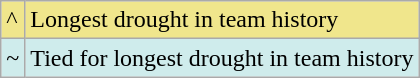<table class="wikitable">
<tr bgcolor="#F0E68C">
<td>^</td>
<td>Longest drought in team history</td>
</tr>
<tr bgcolor="#CFECEC">
<td>~</td>
<td>Tied for longest drought in team history<br></td>
</tr>
</table>
